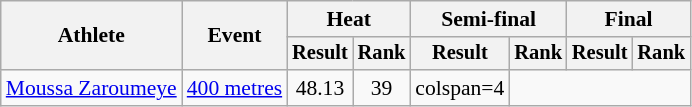<table class="wikitable" style="font-size:90%">
<tr>
<th rowspan="2">Athlete</th>
<th rowspan="2">Event</th>
<th colspan="2">Heat</th>
<th colspan="2">Semi-final</th>
<th colspan="2">Final</th>
</tr>
<tr style="font-size:95%">
<th>Result</th>
<th>Rank</th>
<th>Result</th>
<th>Rank</th>
<th>Result</th>
<th>Rank</th>
</tr>
<tr style=text-align:center>
<td style=text-align:left><a href='#'>Moussa Zaroumeye</a></td>
<td style=text-align:left><a href='#'>400 metres</a></td>
<td>48.13</td>
<td>39</td>
<td>colspan=4 </td>
</tr>
</table>
